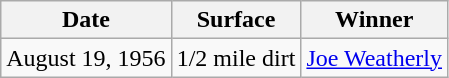<table class="wikitable" border="1">
<tr>
<th>Date</th>
<th>Surface</th>
<th>Winner</th>
</tr>
<tr>
<td>August 19, 1956</td>
<td>1/2 mile dirt</td>
<td><a href='#'>Joe Weatherly</a></td>
</tr>
</table>
